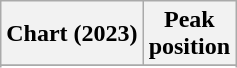<table class="wikitable sortable plainrowheaders" style="text-align:center">
<tr>
<th scope="col">Chart (2023)</th>
<th scope="col">Peak<br>position</th>
</tr>
<tr>
</tr>
<tr>
</tr>
<tr>
</tr>
</table>
